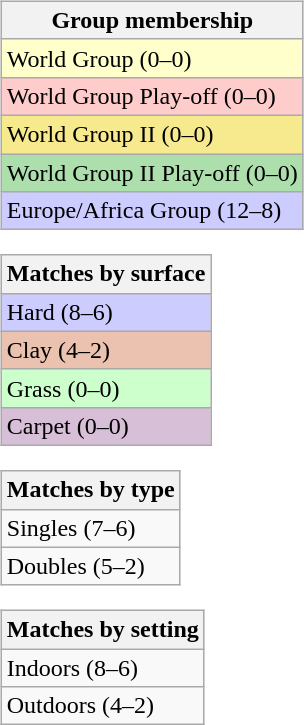<table>
<tr valign=top>
<td><br><table class=wikitable>
<tr>
<th>Group membership</th>
</tr>
<tr style="background:#ffffcc;">
<td>World Group (0–0)</td>
</tr>
<tr style="background:#ffcccc;">
<td>World Group Play-off (0–0)</td>
</tr>
<tr style="background:#F7E98E;">
<td>World Group II (0–0)</td>
</tr>
<tr style="background:#ADDFAD;">
<td>World Group II Play-off (0–0)</td>
</tr>
<tr style="background:#CCCCFF;">
<td>Europe/Africa Group (12–8)</td>
</tr>
</table>
<table class=wikitable>
<tr>
<th>Matches by surface</th>
</tr>
<tr style="background:#ccf;">
<td>Hard (8–6)</td>
</tr>
<tr style="background:#ebc2af;">
<td>Clay (4–2)</td>
</tr>
<tr style="background:#cfc;">
<td>Grass (0–0)</td>
</tr>
<tr style="background:thistle;">
<td>Carpet (0–0)</td>
</tr>
</table>
<table class=wikitable>
<tr>
<th>Matches by type</th>
</tr>
<tr>
<td>Singles (7–6)</td>
</tr>
<tr>
<td>Doubles (5–2)</td>
</tr>
</table>
<table class=wikitable>
<tr>
<th>Matches by setting</th>
</tr>
<tr>
<td>Indoors (8–6)</td>
</tr>
<tr>
<td>Outdoors (4–2)</td>
</tr>
</table>
</td>
</tr>
</table>
